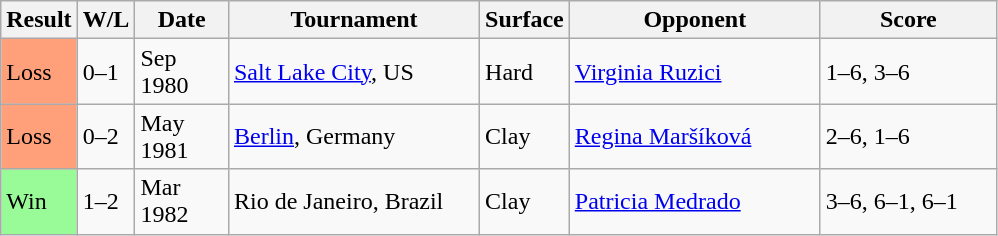<table class="sortable wikitable">
<tr>
<th>Result</th>
<th style="width:20px">W/L</th>
<th style="width:55px">Date</th>
<th style="width:160px">Tournament</th>
<th style="width:50px">Surface</th>
<th style="width:160px">Opponent</th>
<th style="width:110px" class="unsortable">Score</th>
</tr>
<tr>
<td style="background:#ffa07a;">Loss</td>
<td>0–1</td>
<td>Sep 1980</td>
<td><a href='#'>Salt Lake City</a>, US</td>
<td>Hard</td>
<td> <a href='#'>Virginia Ruzici</a></td>
<td>1–6, 3–6</td>
</tr>
<tr bgcolor=>
<td style="background:#ffa07a;">Loss</td>
<td>0–2</td>
<td>May 1981</td>
<td><a href='#'>Berlin</a>, Germany</td>
<td>Clay</td>
<td> <a href='#'>Regina Maršíková</a></td>
<td>2–6, 1–6</td>
</tr>
<tr>
<td style="background:#98fb98;">Win</td>
<td>1–2</td>
<td>Mar 1982</td>
<td>Rio de Janeiro, Brazil</td>
<td>Clay</td>
<td> <a href='#'>Patricia Medrado</a></td>
<td>3–6, 6–1, 6–1</td>
</tr>
</table>
